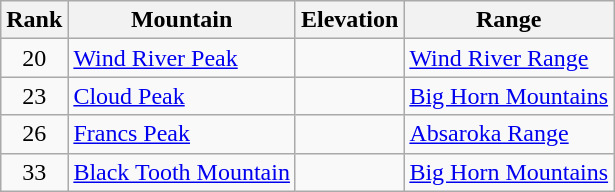<table class="wikitable">
<tr>
<th>Rank</th>
<th>Mountain</th>
<th>Elevation</th>
<th>Range</th>
</tr>
<tr>
<td align=center>20</td>
<td><a href='#'>Wind River Peak</a></td>
<td></td>
<td><a href='#'>Wind River Range</a></td>
</tr>
<tr>
<td align=center>23</td>
<td><a href='#'>Cloud Peak</a></td>
<td></td>
<td><a href='#'>Big Horn Mountains</a></td>
</tr>
<tr>
<td align=center>26</td>
<td><a href='#'>Francs Peak</a></td>
<td></td>
<td><a href='#'>Absaroka Range</a></td>
</tr>
<tr>
<td align=center>33</td>
<td><a href='#'>Black Tooth Mountain</a></td>
<td></td>
<td><a href='#'>Big Horn Mountains</a></td>
</tr>
</table>
